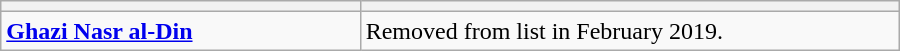<table class="wikitable" border="1" align="center" width="600px">
<tr>
<th width="40%"></th>
<th width="60%"></th>
</tr>
<tr>
<td><strong><a href='#'>Ghazi Nasr al-Din</a></strong></td>
<td>Removed from list in February 2019.</td>
</tr>
</table>
